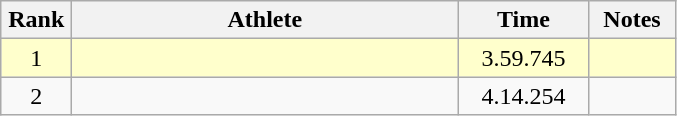<table class=wikitable style="text-align:center">
<tr>
<th width=40>Rank</th>
<th width=250>Athlete</th>
<th width=80>Time</th>
<th width=50>Notes</th>
</tr>
<tr bgcolor="#ffffcc">
<td>1</td>
<td align=left></td>
<td>3.59.745</td>
<td></td>
</tr>
<tr>
<td>2</td>
<td align=left></td>
<td>4.14.254</td>
<td></td>
</tr>
</table>
